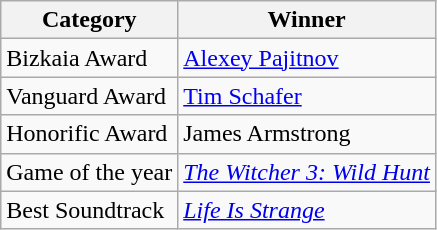<table class="wikitable">
<tr>
<th>Category</th>
<th>Winner</th>
</tr>
<tr>
<td>Bizkaia Award</td>
<td><a href='#'>Alexey Pajitnov</a></td>
</tr>
<tr>
<td>Vanguard Award</td>
<td><a href='#'>Tim Schafer</a></td>
</tr>
<tr>
<td>Honorific Award</td>
<td>James Armstrong</td>
</tr>
<tr>
<td>Game of the year</td>
<td><em><a href='#'>The Witcher 3: Wild Hunt</a></em></td>
</tr>
<tr>
<td>Best Soundtrack</td>
<td><em><a href='#'>Life Is Strange</a></em></td>
</tr>
</table>
